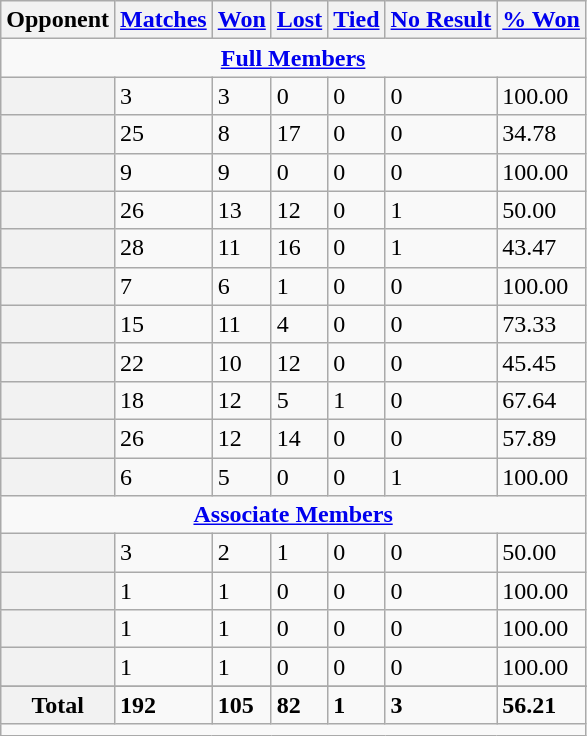<table class="wikitable plainrowheaders sortable">
<tr>
<th scope="col">Opponent</th>
<th scope="col"><a href='#'>Matches</a></th>
<th scope="col"><a href='#'>Won</a></th>
<th scope="col"><a href='#'>Lost</a></th>
<th scope="col"><a href='#'>Tied</a></th>
<th scope="col"><a href='#'>No Result</a></th>
<th scope="col"><a href='#'>% Won</a></th>
</tr>
<tr>
<td style="text-align: center;" colspan="9"><strong><a href='#'>Full Members</a></strong></td>
</tr>
<tr>
<th scope=row></th>
<td>3</td>
<td>3</td>
<td>0</td>
<td>0</td>
<td>0</td>
<td>100.00</td>
</tr>
<tr>
<th scope=row></th>
<td>25</td>
<td>8</td>
<td>17</td>
<td>0</td>
<td>0</td>
<td>34.78</td>
</tr>
<tr>
<th scope=row></th>
<td>9</td>
<td>9</td>
<td>0</td>
<td>0</td>
<td>0</td>
<td>100.00</td>
</tr>
<tr>
<th scope=row></th>
<td>26</td>
<td>13</td>
<td>12</td>
<td>0</td>
<td>1</td>
<td>50.00</td>
</tr>
<tr>
<th scope=row></th>
<td>28</td>
<td>11</td>
<td>16</td>
<td>0</td>
<td>1</td>
<td>43.47</td>
</tr>
<tr>
<th scope=row></th>
<td>7</td>
<td>6</td>
<td>1</td>
<td>0</td>
<td>0</td>
<td>100.00</td>
</tr>
<tr>
<th scope=row></th>
<td>15</td>
<td>11</td>
<td>4</td>
<td>0</td>
<td>0</td>
<td>73.33</td>
</tr>
<tr>
<th scope=row></th>
<td>22</td>
<td>10</td>
<td>12</td>
<td>0</td>
<td>0</td>
<td>45.45</td>
</tr>
<tr>
<th scope=row></th>
<td>18</td>
<td>12</td>
<td>5</td>
<td>1</td>
<td>0</td>
<td>67.64</td>
</tr>
<tr>
<th scope=row></th>
<td>26</td>
<td>12</td>
<td>14</td>
<td>0</td>
<td>0</td>
<td>57.89</td>
</tr>
<tr>
<th scope=row></th>
<td>6</td>
<td>5</td>
<td>0</td>
<td>0</td>
<td>1</td>
<td>100.00</td>
</tr>
<tr>
<td colspan="10" style="text-align: center;"><strong><a href='#'>Associate Members</a></strong></td>
</tr>
<tr>
<th scope=row></th>
<td>3</td>
<td>2</td>
<td>1</td>
<td>0</td>
<td>0</td>
<td>50.00</td>
</tr>
<tr>
<th scope=row></th>
<td>1</td>
<td>1</td>
<td>0</td>
<td>0</td>
<td>0</td>
<td>100.00</td>
</tr>
<tr>
<th scope=row></th>
<td>1</td>
<td>1</td>
<td>0</td>
<td>0</td>
<td>0</td>
<td>100.00</td>
</tr>
<tr>
<th scope=row></th>
<td>1</td>
<td>1</td>
<td>0</td>
<td>0</td>
<td>0</td>
<td>100.00</td>
</tr>
<tr>
</tr>
<tr class="sortbottom">
<th scope="row" style="text-align:center"><strong>Total</strong></th>
<td><strong>192</strong></td>
<td><strong>105</strong></td>
<td><strong>82</strong></td>
<td><strong>1</strong></td>
<td><strong>3</strong></td>
<td><strong>56.21</strong></td>
</tr>
<tr>
<td colspan=10></td>
</tr>
</table>
